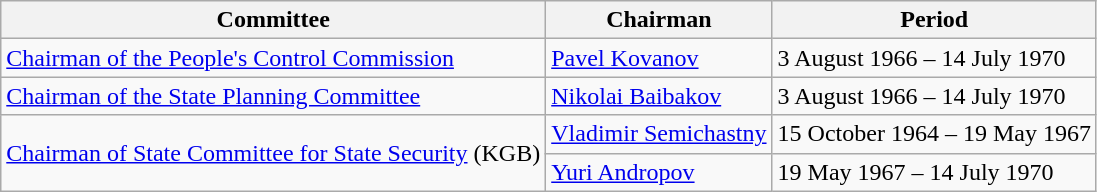<table class="wikitable">
<tr>
<th>Committee</th>
<th>Chairman</th>
<th>Period</th>
</tr>
<tr>
<td><a href='#'>Chairman of the People's Control Commission</a></td>
<td><a href='#'>Pavel Kovanov</a></td>
<td>3 August 1966 – 14 July 1970</td>
</tr>
<tr>
<td><a href='#'>Chairman of the State Planning Committee</a></td>
<td><a href='#'>Nikolai Baibakov</a></td>
<td>3 August 1966 – 14 July 1970</td>
</tr>
<tr>
<td rowspan="2"><a href='#'>Chairman of State Committee for State Security</a> (KGB)</td>
<td><a href='#'>Vladimir Semichastny</a></td>
<td>15 October 1964 – 19 May 1967</td>
</tr>
<tr>
<td><a href='#'>Yuri Andropov</a></td>
<td>19 May 1967 – 14 July 1970</td>
</tr>
</table>
